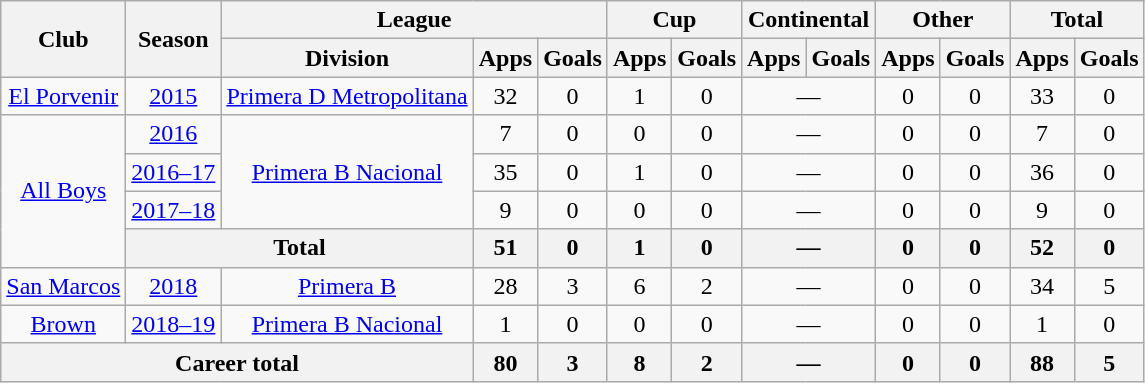<table class="wikitable" style="text-align:center">
<tr>
<th rowspan="2">Club</th>
<th rowspan="2">Season</th>
<th colspan="3">League</th>
<th colspan="2">Cup</th>
<th colspan="2">Continental</th>
<th colspan="2">Other</th>
<th colspan="2">Total</th>
</tr>
<tr>
<th>Division</th>
<th>Apps</th>
<th>Goals</th>
<th>Apps</th>
<th>Goals</th>
<th>Apps</th>
<th>Goals</th>
<th>Apps</th>
<th>Goals</th>
<th>Apps</th>
<th>Goals</th>
</tr>
<tr>
<td rowspan="1"><a href='#'>El Porvenir</a></td>
<td><a href='#'>2015</a></td>
<td rowspan="1"><a href='#'>Primera D Metropolitana</a></td>
<td>32</td>
<td>0</td>
<td>1</td>
<td>0</td>
<td colspan="2">—</td>
<td>0</td>
<td>0</td>
<td>33</td>
<td>0</td>
</tr>
<tr>
<td rowspan="4"><a href='#'>All Boys</a></td>
<td><a href='#'>2016</a></td>
<td rowspan="3"><a href='#'>Primera B Nacional</a></td>
<td>7</td>
<td>0</td>
<td>0</td>
<td>0</td>
<td colspan="2">—</td>
<td>0</td>
<td>0</td>
<td>7</td>
<td>0</td>
</tr>
<tr>
<td><a href='#'>2016–17</a></td>
<td>35</td>
<td>0</td>
<td>1</td>
<td>0</td>
<td colspan="2">—</td>
<td>0</td>
<td>0</td>
<td>36</td>
<td>0</td>
</tr>
<tr>
<td><a href='#'>2017–18</a></td>
<td>9</td>
<td>0</td>
<td>0</td>
<td>0</td>
<td colspan="2">—</td>
<td>0</td>
<td>0</td>
<td>9</td>
<td>0</td>
</tr>
<tr>
<th colspan="2">Total</th>
<th>51</th>
<th>0</th>
<th>1</th>
<th>0</th>
<th colspan="2">—</th>
<th>0</th>
<th>0</th>
<th>52</th>
<th>0</th>
</tr>
<tr>
<td rowspan="1"><a href='#'>San Marcos</a></td>
<td><a href='#'>2018</a></td>
<td rowspan="1"><a href='#'>Primera B</a></td>
<td>28</td>
<td>3</td>
<td>6</td>
<td>2</td>
<td colspan="2">—</td>
<td>0</td>
<td>0</td>
<td>34</td>
<td>5</td>
</tr>
<tr>
<td rowspan="1"><a href='#'>Brown</a></td>
<td><a href='#'>2018–19</a></td>
<td rowspan="1"><a href='#'>Primera B Nacional</a></td>
<td>1</td>
<td>0</td>
<td>0</td>
<td>0</td>
<td colspan="2">—</td>
<td>0</td>
<td>0</td>
<td>1</td>
<td>0</td>
</tr>
<tr>
<th colspan="3">Career total</th>
<th>80</th>
<th>3</th>
<th>8</th>
<th>2</th>
<th colspan="2">—</th>
<th>0</th>
<th>0</th>
<th>88</th>
<th>5</th>
</tr>
</table>
